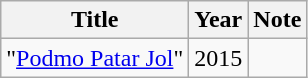<table class="wikitable plainrowheaders">
<tr>
<th>Title</th>
<th>Year</th>
<th>Note</th>
</tr>
<tr>
<td>"<a href='#'>Podmo Patar Jol</a>"</td>
<td>2015</td>
<td></td>
</tr>
</table>
